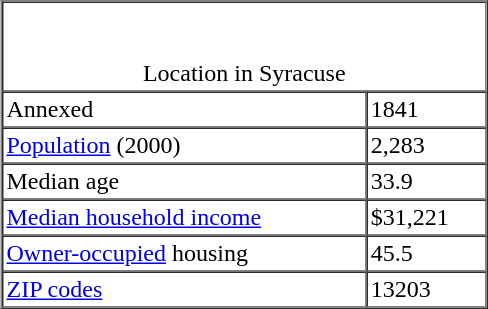<table border="1" cellpadding="2" cellspacing="0" align="right" width="325px" style="margin:0 0 1em 1em">
<tr>
<td align="center" bgcolor="white" colspan=2><br><br>Location in Syracuse</td>
</tr>
<tr>
<td>Annexed</td>
<td>1841</td>
</tr>
<tr>
<td><a href='#'>Population</a> (2000)</td>
<td>2,283</td>
</tr>
<tr>
<td>Median age</td>
<td>33.9</td>
</tr>
<tr>
<td><a href='#'>Median household income</a></td>
<td>$31,221</td>
</tr>
<tr>
<td><a href='#'>Owner-occupied</a> housing</td>
<td>45.5</td>
</tr>
<tr>
<td><a href='#'>ZIP codes</a></td>
<td>13203</td>
</tr>
</table>
